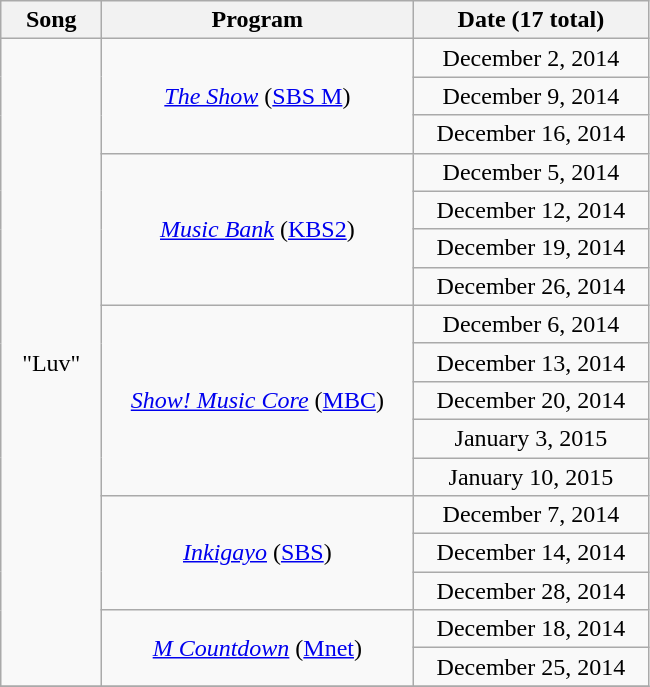<table class="wikitable" style="text-align:center">
<tr>
<th width="60">Song</th>
<th width="200">Program</th>
<th width="150">Date (17 total)</th>
</tr>
<tr>
<td rowspan="17">"Luv"</td>
<td rowspan="3"><em><a href='#'>The Show</a></em> (<a href='#'>SBS M</a>)</td>
<td>December 2, 2014</td>
</tr>
<tr>
<td>December 9, 2014</td>
</tr>
<tr>
<td>December 16, 2014</td>
</tr>
<tr>
<td rowspan="4"><em><a href='#'>Music Bank</a></em> (<a href='#'>KBS2</a>)</td>
<td>December 5, 2014</td>
</tr>
<tr>
<td>December 12, 2014</td>
</tr>
<tr>
<td>December 19, 2014</td>
</tr>
<tr>
<td>December 26, 2014</td>
</tr>
<tr>
<td rowspan="5"><em><a href='#'>Show! Music Core</a></em> (<a href='#'>MBC</a>)</td>
<td>December 6, 2014</td>
</tr>
<tr>
<td>December 13, 2014</td>
</tr>
<tr>
<td>December 20, 2014</td>
</tr>
<tr>
<td>January 3, 2015</td>
</tr>
<tr>
<td>January 10, 2015</td>
</tr>
<tr>
<td rowspan="3"><em><a href='#'>Inkigayo</a></em> (<a href='#'>SBS</a>)</td>
<td>December 7, 2014</td>
</tr>
<tr>
<td>December 14, 2014</td>
</tr>
<tr>
<td>December 28, 2014</td>
</tr>
<tr>
<td rowspan="2"><em><a href='#'>M Countdown</a></em> (<a href='#'>Mnet</a>)</td>
<td>December 18, 2014</td>
</tr>
<tr>
<td>December 25, 2014</td>
</tr>
<tr>
</tr>
</table>
